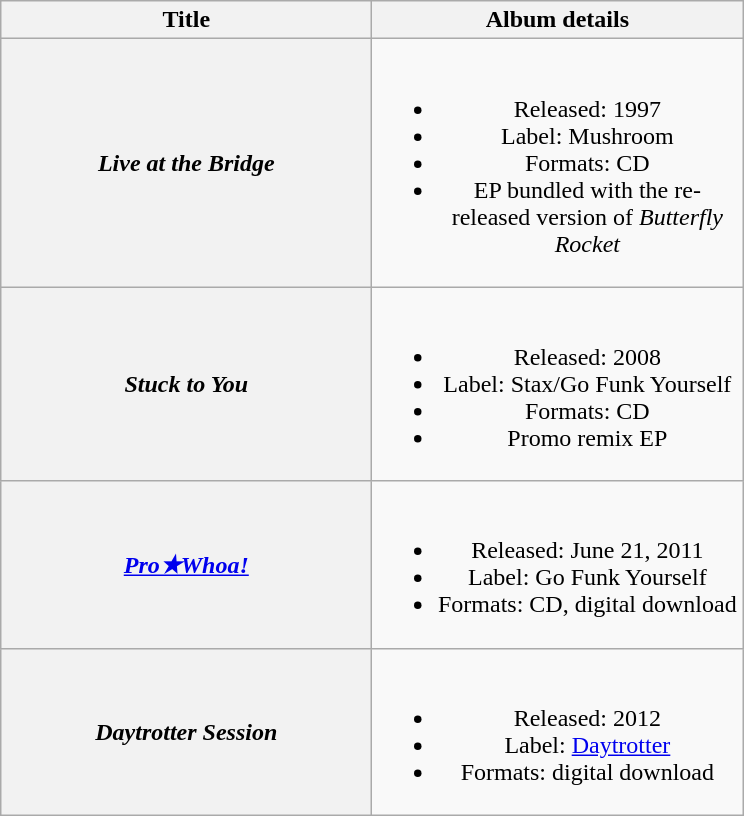<table class="wikitable plainrowheaders" style="text-align:center;">
<tr>
<th scope="col" style="width:15em;">Title</th>
<th scope="col" style="width:15em;">Album details</th>
</tr>
<tr>
<th scope="row"><em>Live at the Bridge</em></th>
<td><br><ul><li>Released: 1997</li><li>Label: Mushroom</li><li>Formats: CD</li><li>EP bundled with the re-released version of <em>Butterfly Rocket</em></li></ul></td>
</tr>
<tr>
<th scope="row"><em>Stuck to You</em></th>
<td><br><ul><li>Released: 2008</li><li>Label: Stax/Go Funk Yourself</li><li>Formats: CD</li><li>Promo remix EP</li></ul></td>
</tr>
<tr>
<th scope="row"><em><a href='#'>Pro★Whoa!</a></em></th>
<td><br><ul><li>Released: June 21, 2011</li><li>Label: Go Funk Yourself</li><li>Formats: CD, digital download</li></ul></td>
</tr>
<tr>
<th scope="row"><em>Daytrotter Session</em></th>
<td><br><ul><li>Released: 2012</li><li>Label: <a href='#'>Daytrotter</a></li><li>Formats: digital download</li></ul></td>
</tr>
</table>
